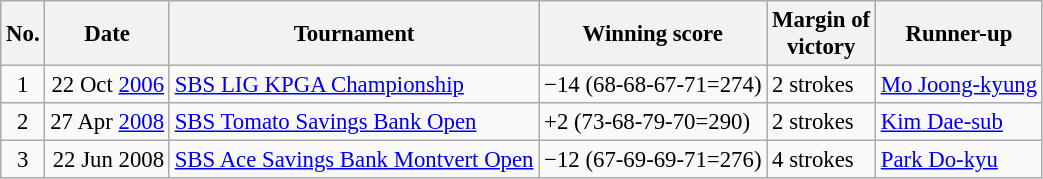<table class="wikitable" style="font-size:95%;">
<tr>
<th>No.</th>
<th>Date</th>
<th>Tournament</th>
<th>Winning score</th>
<th>Margin of<br>victory</th>
<th>Runner-up</th>
</tr>
<tr>
<td align=center>1</td>
<td align=right>22 Oct <a href='#'>2006</a></td>
<td><a href='#'>SBS LIG KPGA Championship</a></td>
<td>−14 (68-68-67-71=274)</td>
<td>2 strokes</td>
<td> <a href='#'>Mo Joong-kyung</a></td>
</tr>
<tr>
<td align=center>2</td>
<td align=right>27 Apr <a href='#'>2008</a></td>
<td><a href='#'>SBS Tomato Savings Bank Open</a></td>
<td>+2 (73-68-79-70=290)</td>
<td>2 strokes</td>
<td> <a href='#'>Kim Dae-sub</a></td>
</tr>
<tr>
<td align=center>3</td>
<td align=right>22 Jun 2008</td>
<td><a href='#'>SBS Ace Savings Bank Montvert Open</a></td>
<td>−12 (67-69-69-71=276)</td>
<td>4 strokes</td>
<td> <a href='#'>Park Do-kyu</a></td>
</tr>
</table>
